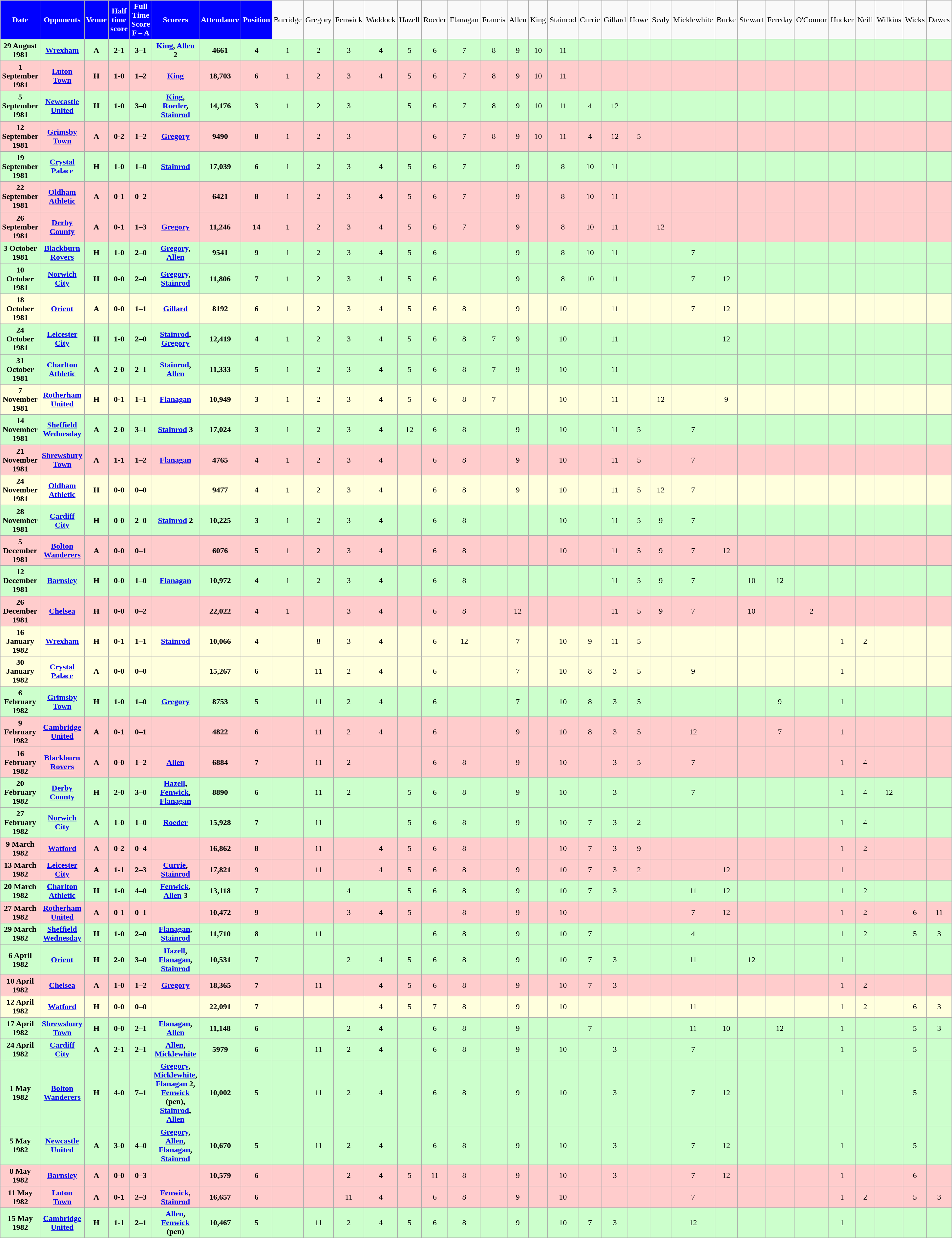<table class="wikitable" style="text-align:center">
<tr>
<th style="background:#0000FF; color:white; text-align:center;">Date</th>
<th style="background:#0000FF; color:white; text-align:center;">Opponents</th>
<th style="background:#0000FF; color:white; text-align:center;">Venue</th>
<th style="background:#0000FF; color:white; text-align:center;">Half time score</th>
<th style="background:#0000FF; color:white; text-align:center;">Full Time Score<br><strong>F – A</strong></th>
<th style="background:#0000FF; color:white; text-align:center;">Scorers</th>
<th style="background:#0000FF; color:white; text-align:center;">Attendance</th>
<th style="background:#0000FF; color:white; text-align:center;">Position</th>
<td>Burridge</td>
<td>Gregory</td>
<td>Fenwick</td>
<td>Waddock</td>
<td>Hazell</td>
<td>Roeder</td>
<td>Flanagan</td>
<td>Francis</td>
<td>Allen</td>
<td>King</td>
<td>Stainrod</td>
<td>Currie</td>
<td>Gillard</td>
<td>Howe</td>
<td>Sealy</td>
<td>Micklewhite</td>
<td>Burke</td>
<td>Stewart</td>
<td>Fereday</td>
<td>O'Connor</td>
<td>Hucker</td>
<td>Neill</td>
<td>Wilkins</td>
<td>Wicks</td>
<td>Dawes</td>
</tr>
<tr bgcolor="#ccffcc">
<td><strong>29 August 1981</strong></td>
<td><a href='#'><strong>Wrexham</strong></a></td>
<td><strong>A</strong></td>
<td><strong>2-1</strong></td>
<td><strong>3–1</strong></td>
<td><strong><a href='#'>King</a>, <a href='#'>Allen</a> 2</strong></td>
<td><strong>4661</strong></td>
<td><strong>4</strong></td>
<td>1</td>
<td>2</td>
<td>3</td>
<td>4</td>
<td>5</td>
<td>6</td>
<td>7</td>
<td>8</td>
<td>9</td>
<td>10</td>
<td>11</td>
<td></td>
<td></td>
<td></td>
<td></td>
<td></td>
<td></td>
<td></td>
<td></td>
<td></td>
<td></td>
<td></td>
<td></td>
<td></td>
<td></td>
</tr>
<tr bgcolor="#ffcccc">
<td><strong>1 September 1981</strong></td>
<td><a href='#'><strong>Luton Town</strong></a></td>
<td><strong>H</strong></td>
<td><strong>1-0</strong></td>
<td><strong>1–2</strong></td>
<td><a href='#'><strong>King</strong></a></td>
<td><strong>18,703</strong></td>
<td><strong>6</strong></td>
<td>1</td>
<td>2</td>
<td>3</td>
<td>4</td>
<td>5</td>
<td>6</td>
<td>7</td>
<td>8</td>
<td>9</td>
<td>10</td>
<td>11</td>
<td></td>
<td></td>
<td></td>
<td></td>
<td></td>
<td></td>
<td></td>
<td></td>
<td></td>
<td></td>
<td></td>
<td></td>
<td></td>
<td></td>
</tr>
<tr bgcolor="#ccffcc">
<td><strong>5 September 1981</strong></td>
<td><a href='#'><strong>Newcastle United</strong></a></td>
<td><strong>H</strong></td>
<td><strong>1-0</strong></td>
<td><strong>3–0</strong></td>
<td><strong><a href='#'>King</a>, <a href='#'>Roeder</a>, <a href='#'>Stainrod</a></strong></td>
<td><strong>14,176</strong></td>
<td><strong>3</strong></td>
<td>1</td>
<td>2</td>
<td>3</td>
<td></td>
<td>5</td>
<td>6</td>
<td>7</td>
<td>8</td>
<td>9</td>
<td>10</td>
<td>11</td>
<td>4</td>
<td>12</td>
<td></td>
<td></td>
<td></td>
<td></td>
<td></td>
<td></td>
<td></td>
<td></td>
<td></td>
<td></td>
<td></td>
<td></td>
</tr>
<tr bgcolor="#ffcccc">
<td><strong>12 September 1981</strong></td>
<td><a href='#'><strong>Grimsby Town</strong></a></td>
<td><strong>A</strong></td>
<td><strong>0-2</strong></td>
<td><strong>1–2</strong></td>
<td><a href='#'><strong>Gregory</strong></a></td>
<td><strong>9490</strong></td>
<td><strong>8</strong></td>
<td>1</td>
<td>2</td>
<td>3</td>
<td></td>
<td></td>
<td>6</td>
<td>7</td>
<td>8</td>
<td>9</td>
<td>10</td>
<td>11</td>
<td>4</td>
<td>12</td>
<td>5</td>
<td></td>
<td></td>
<td></td>
<td></td>
<td></td>
<td></td>
<td></td>
<td></td>
<td></td>
<td></td>
<td></td>
</tr>
<tr bgcolor="#ccffcc">
<td><strong>19 September 1981</strong></td>
<td><a href='#'><strong>Crystal Palace</strong></a></td>
<td><strong>H</strong></td>
<td><strong>1-0</strong></td>
<td><strong>1–0</strong></td>
<td><a href='#'><strong>Stainrod</strong></a></td>
<td><strong>17,039</strong></td>
<td><strong>6</strong></td>
<td>1</td>
<td>2</td>
<td>3</td>
<td>4</td>
<td>5</td>
<td>6</td>
<td>7</td>
<td></td>
<td>9</td>
<td></td>
<td>8</td>
<td>10</td>
<td>11</td>
<td></td>
<td></td>
<td></td>
<td></td>
<td></td>
<td></td>
<td></td>
<td></td>
<td></td>
<td></td>
<td></td>
<td></td>
</tr>
<tr bgcolor="#ffcccc">
<td><strong>22 September 1981</strong></td>
<td><a href='#'><strong>Oldham Athletic</strong></a></td>
<td><strong>A</strong></td>
<td><strong>0-1</strong></td>
<td><strong>0–2</strong></td>
<td></td>
<td><strong>6421</strong></td>
<td><strong>8</strong></td>
<td>1</td>
<td>2</td>
<td>3</td>
<td>4</td>
<td>5</td>
<td>6</td>
<td>7</td>
<td></td>
<td>9</td>
<td></td>
<td>8</td>
<td>10</td>
<td>11</td>
<td></td>
<td></td>
<td></td>
<td></td>
<td></td>
<td></td>
<td></td>
<td></td>
<td></td>
<td></td>
<td></td>
<td></td>
</tr>
<tr bgcolor="#ffcccc">
<td><strong>26 September 1981</strong></td>
<td><a href='#'><strong>Derby County</strong></a></td>
<td><strong>A</strong></td>
<td><strong>0-1</strong></td>
<td><strong>1–3</strong></td>
<td><a href='#'><strong>Gregory</strong></a></td>
<td><strong>11,246</strong></td>
<td><strong>14</strong></td>
<td>1</td>
<td>2</td>
<td>3</td>
<td>4</td>
<td>5</td>
<td>6</td>
<td>7</td>
<td></td>
<td>9</td>
<td></td>
<td>8</td>
<td>10</td>
<td>11</td>
<td></td>
<td>12</td>
<td></td>
<td></td>
<td></td>
<td></td>
<td></td>
<td></td>
<td></td>
<td></td>
<td></td>
<td></td>
</tr>
<tr bgcolor="#ccffcc">
<td><strong>3 October 1981</strong></td>
<td><a href='#'><strong>Blackburn Rovers</strong></a></td>
<td><strong>H</strong></td>
<td><strong>1-0</strong></td>
<td><strong>2–0</strong></td>
<td><strong><a href='#'>Gregory</a>, <a href='#'>Allen</a></strong></td>
<td><strong>9541</strong></td>
<td><strong>9</strong></td>
<td>1</td>
<td>2</td>
<td>3</td>
<td>4</td>
<td>5</td>
<td>6</td>
<td></td>
<td></td>
<td>9</td>
<td></td>
<td>8</td>
<td>10</td>
<td>11</td>
<td></td>
<td></td>
<td>7</td>
<td></td>
<td></td>
<td></td>
<td></td>
<td></td>
<td></td>
<td></td>
<td></td>
<td></td>
</tr>
<tr bgcolor="#ccffcc">
<td><strong>10 October 1981</strong></td>
<td><a href='#'><strong>Norwich City</strong></a></td>
<td><strong>H</strong></td>
<td><strong>0-0</strong></td>
<td><strong>2–0</strong></td>
<td><strong><a href='#'>Gregory</a>, <a href='#'>Stainrod</a></strong></td>
<td><strong>11,806</strong></td>
<td><strong>7</strong></td>
<td>1</td>
<td>2</td>
<td>3</td>
<td>4</td>
<td>5</td>
<td>6</td>
<td></td>
<td></td>
<td>9</td>
<td></td>
<td>8</td>
<td>10</td>
<td>11</td>
<td></td>
<td></td>
<td>7</td>
<td>12</td>
<td></td>
<td></td>
<td></td>
<td></td>
<td></td>
<td></td>
<td></td>
<td></td>
</tr>
<tr bgcolor="#ffffdd">
<td><strong>18 October 1981</strong></td>
<td><a href='#'><strong>Orient</strong></a></td>
<td><strong>A</strong></td>
<td><strong>0-0</strong></td>
<td><strong>1–1</strong></td>
<td><a href='#'><strong>Gillard</strong></a></td>
<td><strong>8192</strong></td>
<td><strong>6</strong></td>
<td>1</td>
<td>2</td>
<td>3</td>
<td>4</td>
<td>5</td>
<td>6</td>
<td>8</td>
<td></td>
<td>9</td>
<td></td>
<td>10</td>
<td></td>
<td>11</td>
<td></td>
<td></td>
<td>7</td>
<td>12</td>
<td></td>
<td></td>
<td></td>
<td></td>
<td></td>
<td></td>
<td></td>
<td></td>
</tr>
<tr bgcolor="#ccffcc">
<td><strong>24 October 1981</strong></td>
<td><a href='#'><strong>Leicester City</strong></a></td>
<td><strong>H</strong></td>
<td><strong>1-0</strong></td>
<td><strong>2–0</strong></td>
<td><strong><a href='#'>Stainrod</a>, <a href='#'>Gregory</a></strong></td>
<td><strong>12,419</strong></td>
<td><strong>4</strong></td>
<td>1</td>
<td>2</td>
<td>3</td>
<td>4</td>
<td>5</td>
<td>6</td>
<td>8</td>
<td>7</td>
<td>9</td>
<td></td>
<td>10</td>
<td></td>
<td>11</td>
<td></td>
<td></td>
<td></td>
<td>12</td>
<td></td>
<td></td>
<td></td>
<td></td>
<td></td>
<td></td>
<td></td>
<td></td>
</tr>
<tr bgcolor="#ccffcc">
<td><strong>31 October 1981</strong></td>
<td><a href='#'><strong>Charlton Athletic</strong></a></td>
<td><strong>A</strong></td>
<td><strong>2-0</strong></td>
<td><strong>2–1</strong></td>
<td><strong><a href='#'>Stainrod</a>, <a href='#'>Allen</a></strong></td>
<td><strong>11,333</strong></td>
<td><strong>5</strong></td>
<td>1</td>
<td>2</td>
<td>3</td>
<td>4</td>
<td>5</td>
<td>6</td>
<td>8</td>
<td>7</td>
<td>9</td>
<td></td>
<td>10</td>
<td></td>
<td>11</td>
<td></td>
<td></td>
<td></td>
<td></td>
<td></td>
<td></td>
<td></td>
<td></td>
<td></td>
<td></td>
<td></td>
<td></td>
</tr>
<tr bgcolor="#ffffdd">
<td><strong>7 November 1981</strong></td>
<td><a href='#'><strong>Rotherham United</strong></a></td>
<td><strong>H</strong></td>
<td><strong>0-1</strong></td>
<td><strong>1–1</strong></td>
<td><a href='#'><strong>Flanagan</strong></a></td>
<td><strong>10,949</strong></td>
<td><strong>3</strong></td>
<td>1</td>
<td>2</td>
<td>3</td>
<td>4</td>
<td>5</td>
<td>6</td>
<td>8</td>
<td>7</td>
<td></td>
<td></td>
<td>10</td>
<td></td>
<td>11</td>
<td></td>
<td>12</td>
<td></td>
<td>9</td>
<td></td>
<td></td>
<td></td>
<td></td>
<td></td>
<td></td>
<td></td>
<td></td>
</tr>
<tr bgcolor="#ccffcc">
<td><strong>14 November 1981</strong></td>
<td><a href='#'><strong>Sheffield Wednesday</strong></a></td>
<td><strong>A</strong></td>
<td><strong>2-0</strong></td>
<td><strong>3–1</strong></td>
<td><strong><a href='#'>Stainrod</a> 3</strong></td>
<td><strong>17,024</strong></td>
<td><strong>3</strong></td>
<td>1</td>
<td>2</td>
<td>3</td>
<td>4</td>
<td>12</td>
<td>6</td>
<td>8</td>
<td></td>
<td>9</td>
<td></td>
<td>10</td>
<td></td>
<td>11</td>
<td>5</td>
<td></td>
<td>7</td>
<td></td>
<td></td>
<td></td>
<td></td>
<td></td>
<td></td>
<td></td>
<td></td>
<td></td>
</tr>
<tr bgcolor="#ffcccc">
<td><strong>21 November 1981</strong></td>
<td><a href='#'><strong>Shrewsbury Town</strong></a></td>
<td><strong>A</strong></td>
<td><strong>1-1</strong></td>
<td><strong>1–2</strong></td>
<td><a href='#'><strong>Flanagan</strong></a></td>
<td><strong>4765</strong></td>
<td><strong>4</strong></td>
<td>1</td>
<td>2</td>
<td>3</td>
<td>4</td>
<td></td>
<td>6</td>
<td>8</td>
<td></td>
<td>9</td>
<td></td>
<td>10</td>
<td></td>
<td>11</td>
<td>5</td>
<td></td>
<td>7</td>
<td></td>
<td></td>
<td></td>
<td></td>
<td></td>
<td></td>
<td></td>
<td></td>
<td></td>
</tr>
<tr bgcolor="#ffffdd">
<td><strong>24 November 1981</strong></td>
<td><a href='#'><strong>Oldham Athletic</strong></a></td>
<td><strong>H</strong></td>
<td><strong>0-0</strong></td>
<td><strong>0–0</strong></td>
<td></td>
<td><strong>9477</strong></td>
<td><strong>4</strong></td>
<td>1</td>
<td>2</td>
<td>3</td>
<td>4</td>
<td></td>
<td>6</td>
<td>8</td>
<td></td>
<td>9</td>
<td></td>
<td>10</td>
<td></td>
<td>11</td>
<td>5</td>
<td>12</td>
<td>7</td>
<td></td>
<td></td>
<td></td>
<td></td>
<td></td>
<td></td>
<td></td>
<td></td>
<td></td>
</tr>
<tr bgcolor="#ccffcc">
<td><strong>28 November 1981</strong></td>
<td><a href='#'><strong>Cardiff City</strong></a></td>
<td><strong>H</strong></td>
<td><strong>0-0</strong></td>
<td><strong>2–0</strong></td>
<td><strong><a href='#'>Stainrod</a> 2</strong></td>
<td><strong>10,225</strong></td>
<td><strong>3</strong></td>
<td>1</td>
<td>2</td>
<td>3</td>
<td>4</td>
<td></td>
<td>6</td>
<td>8</td>
<td></td>
<td></td>
<td></td>
<td>10</td>
<td></td>
<td>11</td>
<td>5</td>
<td>9</td>
<td>7</td>
<td></td>
<td></td>
<td></td>
<td></td>
<td></td>
<td></td>
<td></td>
<td></td>
<td></td>
</tr>
<tr bgcolor="#ffcccc">
<td><strong>5 December 1981</strong></td>
<td><a href='#'><strong>Bolton Wanderers</strong></a></td>
<td><strong>A</strong></td>
<td><strong>0-0</strong></td>
<td><strong>0–1</strong></td>
<td></td>
<td><strong>6076</strong></td>
<td><strong>5</strong></td>
<td>1</td>
<td>2</td>
<td>3</td>
<td>4</td>
<td></td>
<td>6</td>
<td>8</td>
<td></td>
<td></td>
<td></td>
<td>10</td>
<td></td>
<td>11</td>
<td>5</td>
<td>9</td>
<td>7</td>
<td>12</td>
<td></td>
<td></td>
<td></td>
<td></td>
<td></td>
<td></td>
<td></td>
<td></td>
</tr>
<tr bgcolor="#ccffcc">
<td><strong>12 December 1981</strong></td>
<td><a href='#'><strong>Barnsley</strong></a></td>
<td><strong>H</strong></td>
<td><strong>0-0</strong></td>
<td><strong>1–0</strong></td>
<td><a href='#'><strong>Flanagan</strong></a></td>
<td><strong>10,972</strong></td>
<td><strong>4</strong></td>
<td>1</td>
<td>2</td>
<td>3</td>
<td>4</td>
<td></td>
<td>6</td>
<td>8</td>
<td></td>
<td></td>
<td></td>
<td></td>
<td></td>
<td>11</td>
<td>5</td>
<td>9</td>
<td>7</td>
<td></td>
<td>10</td>
<td>12</td>
<td></td>
<td></td>
<td></td>
<td></td>
<td></td>
<td></td>
</tr>
<tr bgcolor="#ffcccc">
<td><strong>26 December 1981</strong></td>
<td><a href='#'><strong>Chelsea</strong></a></td>
<td><strong>H</strong></td>
<td><strong>0-0</strong></td>
<td><strong>0–2</strong></td>
<td></td>
<td><strong>22,022</strong></td>
<td><strong>4</strong></td>
<td>1</td>
<td></td>
<td>3</td>
<td>4</td>
<td></td>
<td>6</td>
<td>8</td>
<td></td>
<td>12</td>
<td></td>
<td></td>
<td></td>
<td>11</td>
<td>5</td>
<td>9</td>
<td>7</td>
<td></td>
<td>10</td>
<td></td>
<td>2</td>
<td></td>
<td></td>
<td></td>
<td></td>
<td></td>
</tr>
<tr bgcolor="#ffffdd">
<td><strong>16 January 1982</strong></td>
<td><a href='#'><strong>Wrexham</strong></a></td>
<td><strong>H</strong></td>
<td><strong>0-1</strong></td>
<td><strong>1–1</strong></td>
<td><a href='#'><strong>Stainrod</strong></a></td>
<td><strong>10,066</strong></td>
<td><strong>4</strong></td>
<td></td>
<td>8</td>
<td>3</td>
<td>4</td>
<td></td>
<td>6</td>
<td>12</td>
<td></td>
<td>7</td>
<td></td>
<td>10</td>
<td>9</td>
<td>11</td>
<td>5</td>
<td></td>
<td></td>
<td></td>
<td></td>
<td></td>
<td></td>
<td>1</td>
<td>2</td>
<td></td>
<td></td>
<td></td>
</tr>
<tr bgcolor="#ffffdd">
<td><strong>30 January 1982</strong></td>
<td><a href='#'><strong>Crystal Palace</strong></a></td>
<td><strong>A</strong></td>
<td><strong>0-0</strong></td>
<td><strong>0–0</strong></td>
<td></td>
<td><strong>15,267</strong></td>
<td><strong>6</strong></td>
<td></td>
<td>11</td>
<td>2</td>
<td>4</td>
<td></td>
<td>6</td>
<td></td>
<td></td>
<td>7</td>
<td></td>
<td>10</td>
<td>8</td>
<td>3</td>
<td>5</td>
<td></td>
<td>9</td>
<td></td>
<td></td>
<td></td>
<td></td>
<td>1</td>
<td></td>
<td></td>
<td></td>
<td></td>
</tr>
<tr bgcolor="#ccffcc">
<td><strong>6 February 1982</strong></td>
<td><a href='#'><strong>Grimsby Town</strong></a></td>
<td><strong>H</strong></td>
<td><strong>1-0</strong></td>
<td><strong>1–0</strong></td>
<td><a href='#'><strong>Gregory</strong></a></td>
<td><strong>8753</strong></td>
<td><strong>5</strong></td>
<td></td>
<td>11</td>
<td>2</td>
<td>4</td>
<td></td>
<td>6</td>
<td></td>
<td></td>
<td>7</td>
<td></td>
<td>10</td>
<td>8</td>
<td>3</td>
<td>5</td>
<td></td>
<td></td>
<td></td>
<td></td>
<td>9</td>
<td></td>
<td>1</td>
<td></td>
<td></td>
<td></td>
<td></td>
</tr>
<tr bgcolor="#ffcccc">
<td><strong>9 February 1982</strong></td>
<td><a href='#'><strong>Cambridge United</strong></a></td>
<td><strong>A</strong></td>
<td><strong>0-1</strong></td>
<td><strong>0–1</strong></td>
<td></td>
<td><strong>4822</strong></td>
<td><strong>6</strong></td>
<td></td>
<td>11</td>
<td>2</td>
<td>4</td>
<td></td>
<td>6</td>
<td></td>
<td></td>
<td>9</td>
<td></td>
<td>10</td>
<td>8</td>
<td>3</td>
<td>5</td>
<td></td>
<td>12</td>
<td></td>
<td></td>
<td>7</td>
<td></td>
<td>1</td>
<td></td>
<td></td>
<td></td>
<td></td>
</tr>
<tr bgcolor="#ffcccc">
<td><strong>16 February 1982</strong></td>
<td><a href='#'><strong>Blackburn Rovers</strong></a></td>
<td><strong>A</strong></td>
<td><strong>0-0</strong></td>
<td><strong>1–2</strong></td>
<td><a href='#'><strong>Allen</strong></a></td>
<td><strong>6884</strong></td>
<td><strong>7</strong></td>
<td></td>
<td>11</td>
<td>2</td>
<td></td>
<td></td>
<td>6</td>
<td>8</td>
<td></td>
<td>9</td>
<td></td>
<td>10</td>
<td></td>
<td>3</td>
<td>5</td>
<td></td>
<td>7</td>
<td></td>
<td></td>
<td></td>
<td></td>
<td>1</td>
<td>4</td>
<td></td>
<td></td>
<td></td>
</tr>
<tr bgcolor="#ccffcc">
<td><strong>20 February 1982</strong></td>
<td><a href='#'><strong>Derby County</strong></a></td>
<td><strong>H</strong></td>
<td><strong>2-0</strong></td>
<td><strong>3–0</strong></td>
<td><strong><a href='#'>Hazell</a>, <a href='#'>Fenwick</a>, <a href='#'>Flanagan</a></strong></td>
<td><strong>8890</strong></td>
<td><strong>6</strong></td>
<td></td>
<td>11</td>
<td>2</td>
<td></td>
<td>5</td>
<td>6</td>
<td>8</td>
<td></td>
<td>9</td>
<td></td>
<td>10</td>
<td></td>
<td>3</td>
<td></td>
<td></td>
<td>7</td>
<td></td>
<td></td>
<td></td>
<td></td>
<td>1</td>
<td>4</td>
<td>12</td>
<td></td>
<td></td>
</tr>
<tr bgcolor="#ccffcc">
<td><strong>27 February 1982</strong></td>
<td><a href='#'><strong>Norwich City</strong></a></td>
<td><strong>A</strong></td>
<td><strong>1-0</strong></td>
<td><strong>1–0</strong></td>
<td><a href='#'><strong>Roeder</strong></a></td>
<td><strong>15,928</strong></td>
<td><strong>7</strong></td>
<td></td>
<td>11</td>
<td></td>
<td></td>
<td>5</td>
<td>6</td>
<td>8</td>
<td></td>
<td>9</td>
<td></td>
<td>10</td>
<td>7</td>
<td>3</td>
<td>2</td>
<td></td>
<td></td>
<td></td>
<td></td>
<td></td>
<td></td>
<td>1</td>
<td>4</td>
<td></td>
<td></td>
<td></td>
</tr>
<tr bgcolor="#ffcccc">
<td><strong>9 March 1982</strong></td>
<td><a href='#'><strong>Watford</strong></a></td>
<td><strong>A</strong></td>
<td><strong>0-2</strong></td>
<td><strong>0–4</strong></td>
<td></td>
<td><strong>16,862</strong></td>
<td><strong>8</strong></td>
<td></td>
<td>11</td>
<td></td>
<td>4</td>
<td>5</td>
<td>6</td>
<td>8</td>
<td></td>
<td></td>
<td></td>
<td>10</td>
<td>7</td>
<td>3</td>
<td>9</td>
<td></td>
<td></td>
<td></td>
<td></td>
<td></td>
<td></td>
<td>1</td>
<td>2</td>
<td></td>
<td></td>
<td></td>
</tr>
<tr bgcolor="#ffcccc">
<td><strong>13 March 1982</strong></td>
<td><a href='#'><strong>Leicester City</strong></a></td>
<td><strong>A</strong></td>
<td><strong>1-1</strong></td>
<td><strong>2–3</strong></td>
<td><strong><a href='#'>Currie</a>, <a href='#'>Stainrod</a></strong></td>
<td><strong>17,821</strong></td>
<td><strong>9</strong></td>
<td></td>
<td>11</td>
<td></td>
<td>4</td>
<td>5</td>
<td>6</td>
<td>8</td>
<td></td>
<td>9</td>
<td></td>
<td>10</td>
<td>7</td>
<td>3</td>
<td>2</td>
<td></td>
<td></td>
<td>12</td>
<td></td>
<td></td>
<td></td>
<td>1</td>
<td></td>
<td></td>
<td></td>
<td></td>
</tr>
<tr bgcolor="#ccffcc">
<td><strong>20 March 1982</strong></td>
<td><a href='#'><strong>Charlton Athletic</strong></a></td>
<td><strong>H</strong></td>
<td><strong>1-0</strong></td>
<td><strong>4–0</strong></td>
<td><strong><a href='#'>Fenwick</a>, <a href='#'>Allen</a> 3</strong></td>
<td><strong>13,118</strong></td>
<td><strong>7</strong></td>
<td></td>
<td></td>
<td>4</td>
<td></td>
<td>5</td>
<td>6</td>
<td>8</td>
<td></td>
<td>9</td>
<td></td>
<td>10</td>
<td>7</td>
<td>3</td>
<td></td>
<td></td>
<td>11</td>
<td>12</td>
<td></td>
<td></td>
<td></td>
<td>1</td>
<td>2</td>
<td></td>
<td></td>
<td></td>
</tr>
<tr bgcolor="#ffcccc">
<td><strong>27 March 1982</strong></td>
<td><a href='#'><strong>Rotherham United</strong></a></td>
<td><strong>A</strong></td>
<td><strong>0-1</strong></td>
<td><strong>0–1</strong></td>
<td></td>
<td><strong>10,472</strong></td>
<td><strong>9</strong></td>
<td></td>
<td></td>
<td>3</td>
<td>4</td>
<td>5</td>
<td></td>
<td>8</td>
<td></td>
<td>9</td>
<td></td>
<td>10</td>
<td></td>
<td></td>
<td></td>
<td></td>
<td>7</td>
<td>12</td>
<td></td>
<td></td>
<td></td>
<td>1</td>
<td>2</td>
<td></td>
<td>6</td>
<td>11</td>
</tr>
<tr bgcolor="#ccffcc">
<td><strong>29 March 1982</strong></td>
<td><a href='#'><strong>Sheffield Wednesday</strong></a></td>
<td><strong>H</strong></td>
<td><strong>1-0</strong></td>
<td><strong>2–0</strong></td>
<td><strong><a href='#'>Flanagan</a>, <a href='#'>Stainrod</a></strong></td>
<td><strong>11,710</strong></td>
<td><strong>8</strong></td>
<td></td>
<td>11</td>
<td></td>
<td></td>
<td></td>
<td>6</td>
<td>8</td>
<td></td>
<td>9</td>
<td></td>
<td>10</td>
<td>7</td>
<td></td>
<td></td>
<td></td>
<td>4</td>
<td></td>
<td></td>
<td></td>
<td></td>
<td>1</td>
<td>2</td>
<td></td>
<td>5</td>
<td>3</td>
</tr>
<tr bgcolor="#ccffcc">
<td><strong>6 April 1982</strong></td>
<td><a href='#'><strong>Orient</strong></a></td>
<td><strong>H</strong></td>
<td><strong>2-0</strong></td>
<td><strong>3–0</strong></td>
<td><strong><a href='#'>Hazell</a>, <a href='#'>Flanagan</a>, <a href='#'>Stainrod</a></strong></td>
<td><strong>10,531</strong></td>
<td><strong>7</strong></td>
<td></td>
<td></td>
<td>2</td>
<td>4</td>
<td>5</td>
<td>6</td>
<td>8</td>
<td></td>
<td>9</td>
<td></td>
<td>10</td>
<td>7</td>
<td>3</td>
<td></td>
<td></td>
<td>11</td>
<td></td>
<td>12</td>
<td></td>
<td></td>
<td>1</td>
<td></td>
<td></td>
<td></td>
<td></td>
</tr>
<tr bgcolor="#ffcccc">
<td><strong>10 April 1982</strong></td>
<td><a href='#'><strong>Chelsea</strong></a></td>
<td><strong>A</strong></td>
<td><strong>1-0</strong></td>
<td><strong>1–2</strong></td>
<td><a href='#'><strong>Gregory</strong></a></td>
<td><strong>18,365</strong></td>
<td><strong>7</strong></td>
<td></td>
<td>11</td>
<td></td>
<td>4</td>
<td>5</td>
<td>6</td>
<td>8</td>
<td></td>
<td>9</td>
<td></td>
<td>10</td>
<td>7</td>
<td>3</td>
<td></td>
<td></td>
<td></td>
<td></td>
<td></td>
<td></td>
<td></td>
<td>1</td>
<td>2</td>
<td></td>
<td></td>
<td></td>
</tr>
<tr bgcolor="#ffffdd">
<td><strong>12 April 1982</strong></td>
<td><a href='#'><strong>Watford</strong></a></td>
<td><strong>H</strong></td>
<td><strong>0-0</strong></td>
<td><strong>0–0</strong></td>
<td></td>
<td><strong>22,091</strong></td>
<td><strong>7</strong></td>
<td></td>
<td></td>
<td></td>
<td>4</td>
<td>5</td>
<td>7</td>
<td>8</td>
<td></td>
<td>9</td>
<td></td>
<td>10</td>
<td></td>
<td></td>
<td></td>
<td></td>
<td>11</td>
<td></td>
<td></td>
<td></td>
<td></td>
<td>1</td>
<td>2</td>
<td></td>
<td>6</td>
<td>3</td>
</tr>
<tr bgcolor="#ccffcc">
<td><strong>17 April 1982</strong></td>
<td><a href='#'><strong>Shrewsbury Town</strong></a></td>
<td><strong>H</strong></td>
<td><strong>0-0</strong></td>
<td><strong>2–1</strong></td>
<td><strong><a href='#'>Flanagan</a>, <a href='#'>Allen</a></strong></td>
<td><strong>11,148</strong></td>
<td><strong>6</strong></td>
<td></td>
<td></td>
<td>2</td>
<td>4</td>
<td></td>
<td>6</td>
<td>8</td>
<td></td>
<td>9</td>
<td></td>
<td></td>
<td>7</td>
<td></td>
<td></td>
<td></td>
<td>11</td>
<td>10</td>
<td></td>
<td>12</td>
<td></td>
<td>1</td>
<td></td>
<td></td>
<td>5</td>
<td>3</td>
</tr>
<tr bgcolor="#ccffcc">
<td><strong>24 April 1982</strong></td>
<td><a href='#'><strong>Cardiff City</strong></a></td>
<td><strong>A</strong></td>
<td><strong>2-1</strong></td>
<td><strong>2–1</strong></td>
<td><strong><a href='#'>Allen</a>, <a href='#'>Micklewhite</a></strong></td>
<td><strong>5979</strong></td>
<td><strong>6</strong></td>
<td></td>
<td>11</td>
<td>2</td>
<td>4</td>
<td></td>
<td>6</td>
<td>8</td>
<td></td>
<td>9</td>
<td></td>
<td>10</td>
<td></td>
<td>3</td>
<td></td>
<td></td>
<td>7</td>
<td></td>
<td></td>
<td></td>
<td></td>
<td>1</td>
<td></td>
<td></td>
<td>5</td>
<td></td>
</tr>
<tr bgcolor="#ccffcc">
<td><strong>1 May 1982</strong></td>
<td><a href='#'><strong>Bolton Wanderers</strong></a></td>
<td><strong>H</strong></td>
<td><strong>4-0</strong></td>
<td><strong>7–1</strong></td>
<td><strong><a href='#'>Gregory</a>, <a href='#'>Micklewhite</a>, <a href='#'>Flanagan</a> 2, <a href='#'>Fenwick</a> (pen), <a href='#'>Stainrod</a>, <a href='#'>Allen</a></strong></td>
<td><strong>10,002</strong></td>
<td><strong>5</strong></td>
<td></td>
<td>11</td>
<td>2</td>
<td>4</td>
<td></td>
<td>6</td>
<td>8</td>
<td></td>
<td>9</td>
<td></td>
<td>10</td>
<td></td>
<td>3</td>
<td></td>
<td></td>
<td>7</td>
<td>12</td>
<td></td>
<td></td>
<td></td>
<td>1</td>
<td></td>
<td></td>
<td>5</td>
<td></td>
</tr>
<tr bgcolor="#ccffcc">
<td><strong>5 May 1982</strong></td>
<td><a href='#'><strong>Newcastle United</strong></a></td>
<td><strong>A</strong></td>
<td><strong>3-0</strong></td>
<td><strong>4–0</strong></td>
<td><strong><a href='#'>Gregory</a>, <a href='#'>Allen</a>, <a href='#'>Flanagan</a>, <a href='#'>Stainrod</a></strong></td>
<td><strong>10,670</strong></td>
<td><strong>5</strong></td>
<td></td>
<td>11</td>
<td>2</td>
<td>4</td>
<td></td>
<td>6</td>
<td>8</td>
<td></td>
<td>9</td>
<td></td>
<td>10</td>
<td></td>
<td>3</td>
<td></td>
<td></td>
<td>7</td>
<td>12</td>
<td></td>
<td></td>
<td></td>
<td>1</td>
<td></td>
<td></td>
<td>5</td>
<td></td>
</tr>
<tr bgcolor="#ffcccc">
<td><strong>8 May 1982</strong></td>
<td><a href='#'><strong>Barnsley</strong></a></td>
<td><strong>A</strong></td>
<td><strong>0-0</strong></td>
<td><strong>0–3</strong></td>
<td></td>
<td><strong>10,579</strong></td>
<td><strong>6</strong></td>
<td></td>
<td></td>
<td>2</td>
<td>4</td>
<td>5</td>
<td>11</td>
<td>8</td>
<td></td>
<td>9</td>
<td></td>
<td>10</td>
<td></td>
<td>3</td>
<td></td>
<td></td>
<td>7</td>
<td>12</td>
<td></td>
<td></td>
<td></td>
<td>1</td>
<td></td>
<td></td>
<td>6</td>
<td></td>
</tr>
<tr bgcolor="#ffcccc">
<td><strong>11 May 1982</strong></td>
<td><a href='#'><strong>Luton Town</strong></a></td>
<td><strong>A</strong></td>
<td><strong>0-1</strong></td>
<td><strong>2–3</strong></td>
<td><strong><a href='#'>Fenwick</a>, <a href='#'>Stainrod</a></strong></td>
<td><strong>16,657</strong></td>
<td><strong>6</strong></td>
<td></td>
<td></td>
<td>11</td>
<td>4</td>
<td></td>
<td>6</td>
<td>8</td>
<td></td>
<td>9</td>
<td></td>
<td>10</td>
<td></td>
<td></td>
<td></td>
<td></td>
<td>7</td>
<td></td>
<td></td>
<td></td>
<td></td>
<td>1</td>
<td>2</td>
<td></td>
<td>5</td>
<td>3</td>
</tr>
<tr bgcolor="#ccffcc">
<td><strong>15 May 1982</strong></td>
<td><a href='#'><strong>Cambridge United</strong></a></td>
<td><strong>H</strong></td>
<td><strong>1-1</strong></td>
<td><strong>2–1</strong></td>
<td><strong><a href='#'>Allen</a>, <a href='#'>Fenwick</a> (pen)</strong></td>
<td><strong>10,467</strong></td>
<td><strong>5</strong></td>
<td></td>
<td>11</td>
<td>2</td>
<td>4</td>
<td>5</td>
<td>6</td>
<td>8</td>
<td></td>
<td>9</td>
<td></td>
<td>10</td>
<td>7</td>
<td>3</td>
<td></td>
<td></td>
<td>12</td>
<td></td>
<td></td>
<td></td>
<td></td>
<td>1</td>
<td></td>
<td></td>
<td></td>
<td></td>
</tr>
</table>
